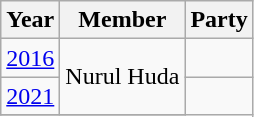<table class="wikitable sortable">
<tr>
<th>Year</th>
<th>Member</th>
<th colspan=2>Party</th>
</tr>
<tr>
<td><a href='#'>2016</a></td>
<td rowspan=2>Nurul Huda</td>
<td></td>
</tr>
<tr>
<td><a href='#'>2021</a></td>
</tr>
<tr>
</tr>
</table>
